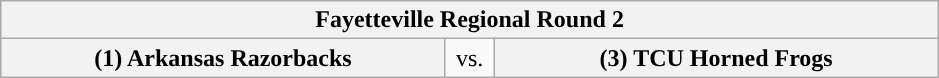<table class="wikitable">
<tr>
<th style="width: 604px;" colspan=3>Fayetteville Regional Round 2</th>
</tr>
<tr>
<th style="width: 289px; ">(1) Arkansas Razorbacks</th>
<td style="width: 25px; text-align:center">vs.</td>
<th style="width: 289px; ">(3) TCU Horned Frogs</th>
</tr>
</table>
